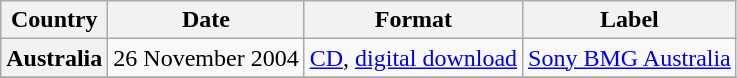<table class="wikitable plainrowheaders">
<tr>
<th scope="col">Country</th>
<th scope="col">Date</th>
<th scope="col">Format</th>
<th scope="col">Label</th>
</tr>
<tr>
<th scope="row">Australia</th>
<td>26 November 2004</td>
<td><a href='#'>CD</a>, <a href='#'>digital download</a></td>
<td><a href='#'>Sony BMG Australia</a></td>
</tr>
<tr>
</tr>
</table>
